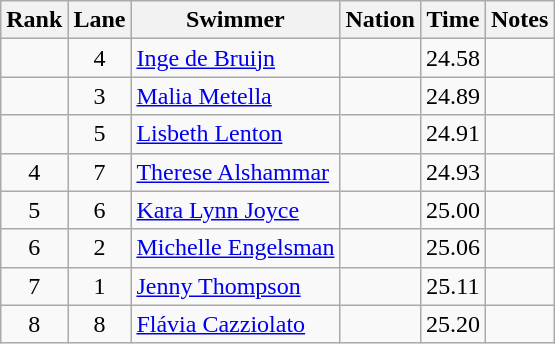<table class="wikitable sortable" style="text-align:center">
<tr>
<th>Rank</th>
<th>Lane</th>
<th>Swimmer</th>
<th>Nation</th>
<th>Time</th>
<th>Notes</th>
</tr>
<tr>
<td></td>
<td>4</td>
<td align=left><a href='#'>Inge de Bruijn</a></td>
<td align=left></td>
<td>24.58</td>
<td></td>
</tr>
<tr>
<td></td>
<td>3</td>
<td align=left><a href='#'>Malia Metella</a></td>
<td align=left></td>
<td>24.89</td>
<td></td>
</tr>
<tr>
<td></td>
<td>5</td>
<td align=left><a href='#'>Lisbeth Lenton</a></td>
<td align=left></td>
<td>24.91</td>
<td></td>
</tr>
<tr>
<td>4</td>
<td>7</td>
<td align=left><a href='#'>Therese Alshammar</a></td>
<td align=left></td>
<td>24.93</td>
<td></td>
</tr>
<tr>
<td>5</td>
<td>6</td>
<td align=left><a href='#'>Kara Lynn Joyce</a></td>
<td align=left></td>
<td>25.00</td>
<td></td>
</tr>
<tr>
<td>6</td>
<td>2</td>
<td align=left><a href='#'>Michelle Engelsman</a></td>
<td align=left></td>
<td>25.06</td>
<td></td>
</tr>
<tr>
<td>7</td>
<td>1</td>
<td align=left><a href='#'>Jenny Thompson</a></td>
<td align=left></td>
<td>25.11</td>
<td></td>
</tr>
<tr>
<td>8</td>
<td>8</td>
<td align=left><a href='#'>Flávia Cazziolato</a></td>
<td align=left></td>
<td>25.20</td>
<td></td>
</tr>
</table>
